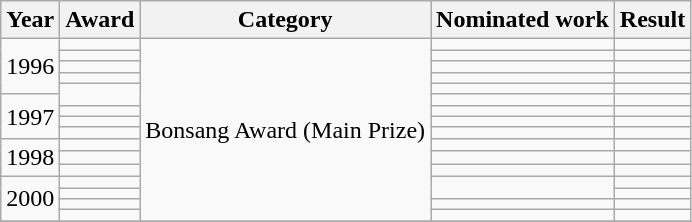<table class="wikitable">
<tr>
<th>Year</th>
<th>Award</th>
<th>Category</th>
<th>Nominated work</th>
<th>Result</th>
</tr>
<tr>
<td rowspan="5" style="text-align:center">1996</td>
<td></td>
<td rowspan="16">Bonsang Award (Main Prize)</td>
<td></td>
<td></td>
</tr>
<tr>
<td></td>
<td></td>
<td></td>
</tr>
<tr>
<td></td>
<td></td>
<td></td>
</tr>
<tr>
<td></td>
<td></td>
<td></td>
</tr>
<tr>
<td rowspan="2"></td>
<td></td>
<td></td>
</tr>
<tr>
<td rowspan="4" style="text-align:center">1997</td>
<td></td>
<td></td>
</tr>
<tr>
<td></td>
<td></td>
<td></td>
</tr>
<tr>
<td></td>
<td></td>
<td></td>
</tr>
<tr>
<td></td>
<td></td>
<td></td>
</tr>
<tr>
<td rowspan="3" style="text-align:center">1998</td>
<td></td>
<td></td>
<td></td>
</tr>
<tr>
<td></td>
<td></td>
<td></td>
</tr>
<tr>
<td></td>
<td></td>
<td></td>
</tr>
<tr>
<td rowspan="4" style="text-align:center">2000</td>
<td></td>
<td rowspan="2"></td>
<td></td>
</tr>
<tr>
<td></td>
<td></td>
</tr>
<tr>
<td></td>
<td></td>
<td></td>
</tr>
<tr>
<td></td>
<td></td>
<td></td>
</tr>
<tr>
</tr>
</table>
